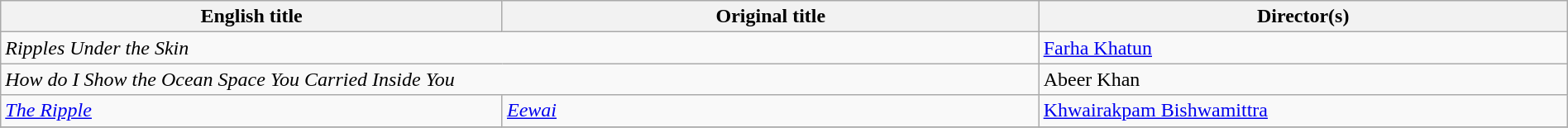<table class="sortable wikitable" style="width:100%; margin-bottom:4px" cellpadding="5">
<tr>
<th scope="col">English title</th>
<th scope="col">Original title</th>
<th scope="col">Director(s)</th>
</tr>
<tr>
<td colspan=2><em>Ripples Under the Skin</em></td>
<td><a href='#'>Farha Khatun</a></td>
</tr>
<tr>
<td colspan=2><em>How do I Show the Ocean Space You Carried Inside You</em></td>
<td>Abeer Khan</td>
</tr>
<tr>
<td><em><a href='#'>The Ripple</a></em></td>
<td><em><a href='#'>Eewai</a></em></td>
<td><a href='#'>Khwairakpam Bishwamittra</a></td>
</tr>
<tr>
</tr>
</table>
